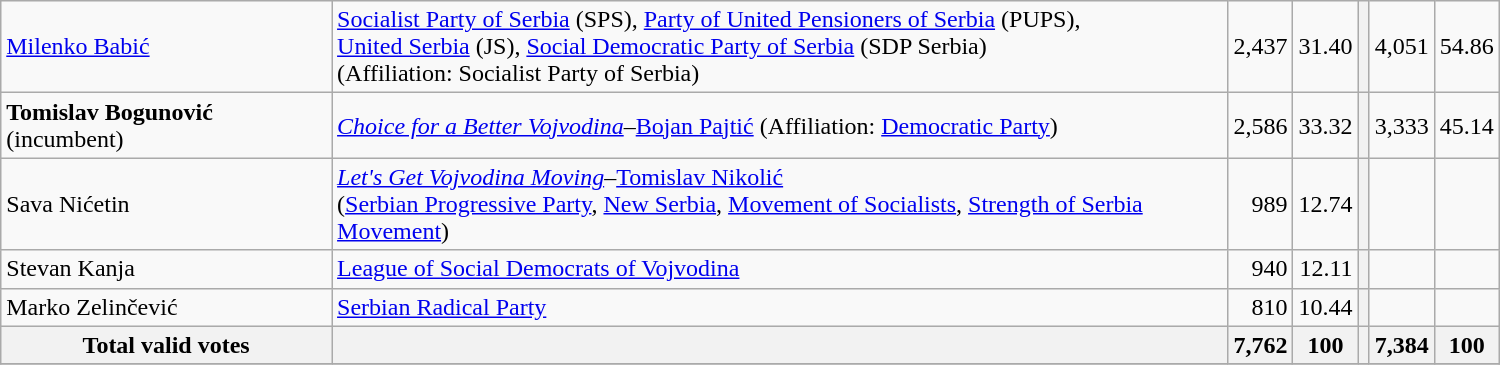<table style="width:1000px;" class="wikitable">
<tr>
<td align="left"><a href='#'>Milenko Babić</a></td>
<td align="left"><a href='#'>Socialist Party of Serbia</a> (SPS), <a href='#'>Party of United Pensioners of Serbia</a> (PUPS),<br><a href='#'>United Serbia</a> (JS), <a href='#'>Social Democratic Party of Serbia</a> (SDP Serbia)<br>(Affiliation: Socialist Party of Serbia)</td>
<td align="right">2,437</td>
<td align="right">31.40</td>
<th align="left"></th>
<td align="right">4,051</td>
<td align="right">54.86</td>
</tr>
<tr>
<td align="left"><strong>Tomislav Bogunović</strong> (incumbent)</td>
<td align="left"><em><a href='#'>Choice for a Better Vojvodina</a></em>–<a href='#'>Bojan Pajtić</a> (Affiliation: <a href='#'>Democratic Party</a>)</td>
<td align="right">2,586</td>
<td align="right">33.32</td>
<th align="left"></th>
<td align="right">3,333</td>
<td align="right">45.14</td>
</tr>
<tr>
<td align="left">Sava Nićetin</td>
<td align="left"><em><a href='#'>Let's Get Vojvodina Moving</a></em>–<a href='#'>Tomislav Nikolić</a><br>(<a href='#'>Serbian Progressive Party</a>, <a href='#'>New Serbia</a>, <a href='#'>Movement of Socialists</a>, <a href='#'>Strength of Serbia Movement</a>)</td>
<td align="right">989</td>
<td align="right">12.74</td>
<th align="left"></th>
<td align="right"></td>
<td align="right"></td>
</tr>
<tr>
<td align="left">Stevan Kanja</td>
<td align="left"><a href='#'>League of Social Democrats of Vojvodina</a></td>
<td align="right">940</td>
<td align="right">12.11</td>
<th align="left"></th>
<td align="right"></td>
<td align="right"></td>
</tr>
<tr>
<td align="left">Marko Zelinčević</td>
<td align="left"><a href='#'>Serbian Radical Party</a></td>
<td align="right">810</td>
<td align="right">10.44</td>
<th align="left"></th>
<td align="right"></td>
<td align="right"></td>
</tr>
<tr>
<th align="left">Total valid votes</th>
<th align="left"></th>
<th align="right">7,762</th>
<th align="right">100</th>
<th align="left"></th>
<th align="right">7,384</th>
<th align="right">100</th>
</tr>
<tr>
</tr>
</table>
